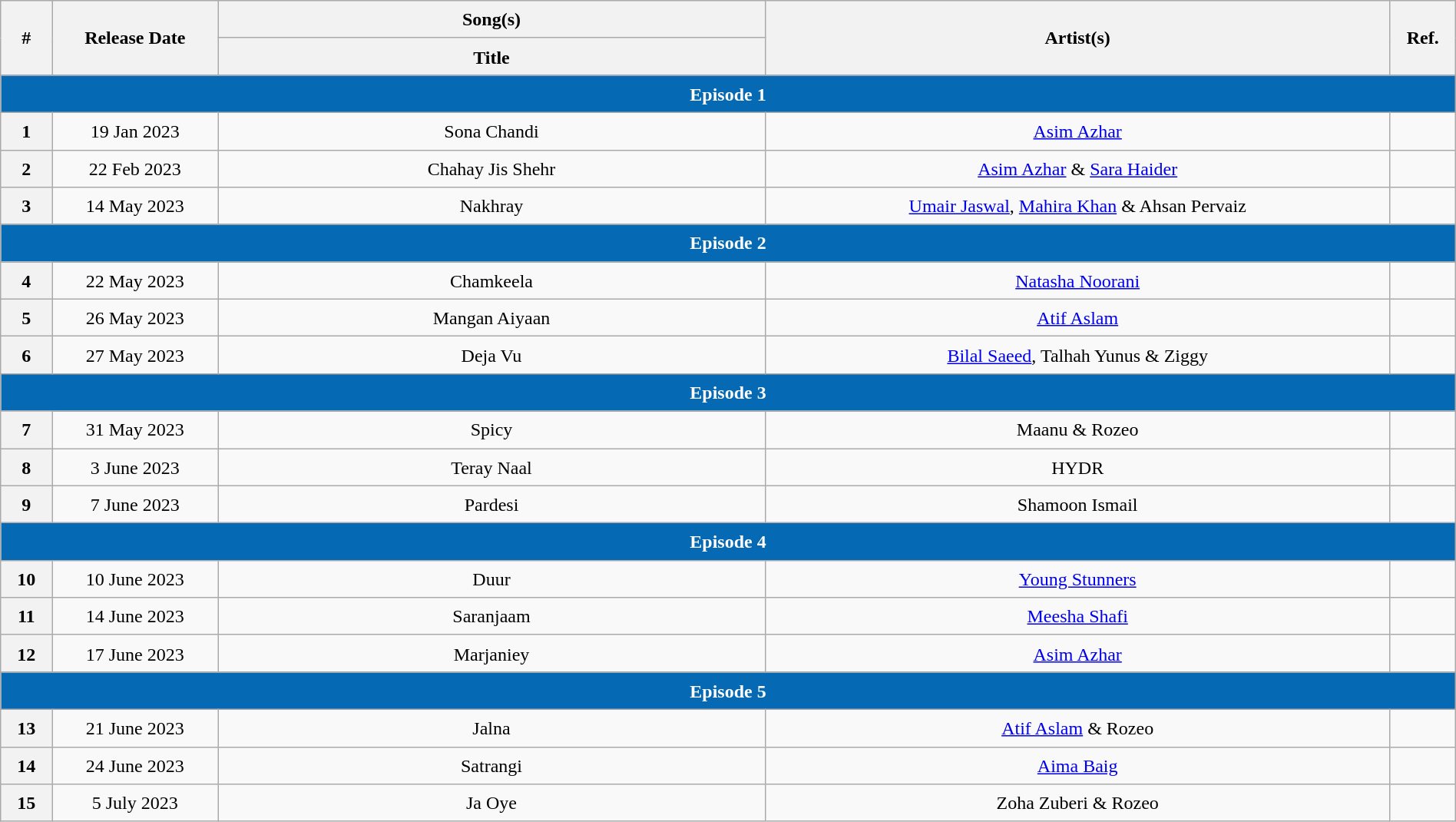<table class="wikitable" style="text-align:center; font-size:100%; line-height:25px; width:100%;">
<tr>
<th rowspan="2" style="width:1%">#</th>
<th rowspan="2" style="width:4%">Release Date </th>
<th style="width:14%">Song(s)</th>
<th rowspan="2" style="width:16%">Artist(s)</th>
<th rowspan="2" style="width:1%">Ref.</th>
</tr>
<tr>
<th style="width:14%">Title</th>
</tr>
<tr>
<th colspan="5" style="background:#0569b3;color:white">Episode 1</th>
</tr>
<tr>
<th>1</th>
<td>19 Jan 2023</td>
<td>Sona Chandi</td>
<td><a href='#'>Asim Azhar</a></td>
<td></td>
</tr>
<tr>
<th>2</th>
<td>22 Feb 2023</td>
<td>Chahay Jis Shehr</td>
<td><a href='#'>Asim Azhar</a> & <a href='#'>Sara Haider</a></td>
<td></td>
</tr>
<tr>
<th>3</th>
<td>14 May 2023</td>
<td>Nakhray</td>
<td><a href='#'>Umair Jaswal</a>, <a href='#'>Mahira Khan</a> & Ahsan Pervaiz</td>
<td></td>
</tr>
<tr>
<th colspan="5" style="background:#0569b3;color:white">Episode 2</th>
</tr>
<tr>
<th>4</th>
<td>22 May 2023</td>
<td>Chamkeela</td>
<td><a href='#'>Natasha Noorani</a></td>
<td></td>
</tr>
<tr>
<th>5</th>
<td>26 May 2023</td>
<td>Mangan Aiyaan</td>
<td><a href='#'>Atif Aslam</a></td>
<td></td>
</tr>
<tr>
<th>6</th>
<td>27 May 2023</td>
<td>Deja Vu</td>
<td><a href='#'>Bilal Saeed</a>, Talhah Yunus & Ziggy</td>
<td></td>
</tr>
<tr>
<th colspan="5" style="background:#0569b3;color:white">Episode 3</th>
</tr>
<tr>
<th>7</th>
<td>31 May 2023</td>
<td>Spicy</td>
<td>Maanu & Rozeo</td>
<td></td>
</tr>
<tr>
<th>8</th>
<td>3 June 2023</td>
<td>Teray Naal</td>
<td>HYDR</td>
<td></td>
</tr>
<tr>
<th>9</th>
<td>7 June 2023</td>
<td>Pardesi</td>
<td>Shamoon Ismail</td>
<td></td>
</tr>
<tr>
<th colspan="5" style="background:#0569b3;color:white">Episode 4</th>
</tr>
<tr>
<th>10</th>
<td>10 June 2023</td>
<td>Duur</td>
<td><a href='#'>Young Stunners</a></td>
<td></td>
</tr>
<tr>
<th>11</th>
<td>14 June 2023</td>
<td>Saranjaam</td>
<td><a href='#'>Meesha Shafi</a></td>
<td></td>
</tr>
<tr>
<th>12</th>
<td>17 June 2023</td>
<td>Marjaniey</td>
<td><a href='#'>Asim Azhar</a></td>
<td></td>
</tr>
<tr>
<th colspan="5" style="background:#0569b3;color:white">Episode 5</th>
</tr>
<tr>
<th>13</th>
<td>21 June 2023</td>
<td>Jalna</td>
<td><a href='#'>Atif Aslam</a> & Rozeo</td>
<td></td>
</tr>
<tr>
<th>14</th>
<td>24 June 2023</td>
<td>Satrangi</td>
<td><a href='#'>Aima Baig</a></td>
<td></td>
</tr>
<tr>
<th>15</th>
<td>5 July 2023</td>
<td>Ja Oye</td>
<td>Zoha Zuberi & Rozeo</td>
<td></td>
</tr>
</table>
